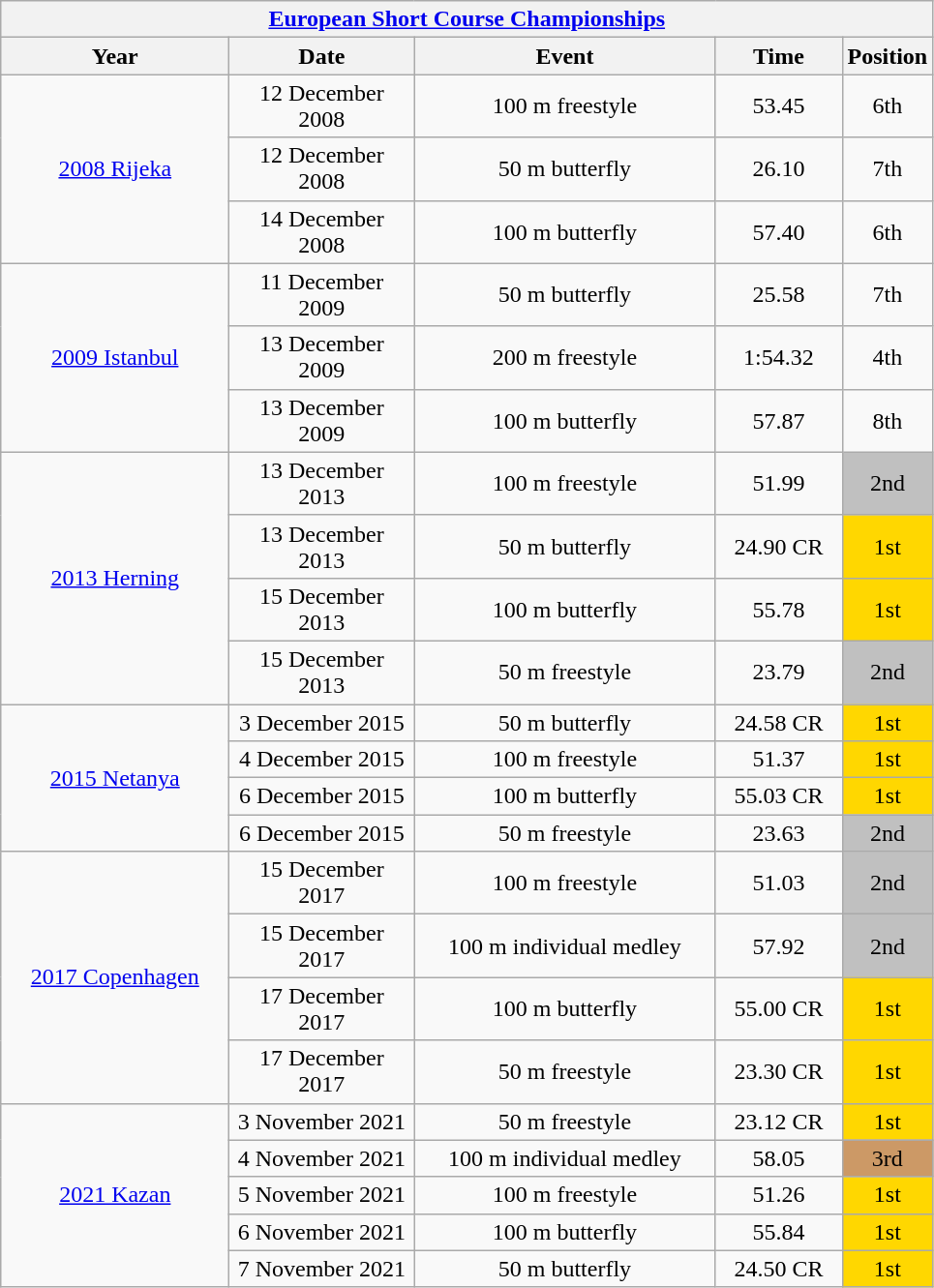<table class="wikitable collapsible collapsed sortable">
<tr>
<th colspan=5><a href='#'>European Short Course Championships</a></th>
</tr>
<tr>
<th width=150>Year</th>
<th width=120>Date</th>
<th width=200>Event</th>
<th width=80>Time</th>
<th>Position</th>
</tr>
<tr align=center>
<td rowspan=3><a href='#'>2008 Rijeka</a></td>
<td>12 December 2008</td>
<td>100 m freestyle</td>
<td>53.45</td>
<td>6th</td>
</tr>
<tr align=center>
<td>12 December 2008</td>
<td>50 m butterfly</td>
<td>26.10</td>
<td>7th</td>
</tr>
<tr align=center>
<td>14 December 2008</td>
<td>100 m butterfly</td>
<td>57.40</td>
<td>6th</td>
</tr>
<tr align=center>
<td rowspan=3><a href='#'>2009 Istanbul</a></td>
<td>11 December 2009</td>
<td>50 m butterfly</td>
<td>25.58</td>
<td>7th</td>
</tr>
<tr align=center>
<td>13 December 2009</td>
<td>200 m freestyle</td>
<td>1:54.32</td>
<td>4th</td>
</tr>
<tr align=center>
<td>13 December 2009</td>
<td>100 m butterfly</td>
<td>57.87</td>
<td>8th</td>
</tr>
<tr align=center>
<td rowspan=4><a href='#'>2013 Herning</a></td>
<td>13 December 2013</td>
<td>100 m freestyle</td>
<td>51.99</td>
<td bgcolor=silver>2nd</td>
</tr>
<tr align=center>
<td>13 December 2013</td>
<td>50 m butterfly</td>
<td>24.90 CR</td>
<td bgcolor=gold>1st</td>
</tr>
<tr align=center>
<td>15 December 2013</td>
<td>100 m butterfly</td>
<td>55.78</td>
<td bgcolor=gold>1st</td>
</tr>
<tr align=center>
<td>15 December 2013</td>
<td>50 m freestyle</td>
<td>23.79</td>
<td bgcolor=silver>2nd</td>
</tr>
<tr align=center>
<td rowspan=4><a href='#'>2015 Netanya</a></td>
<td>3 December 2015</td>
<td>50 m butterfly</td>
<td>24.58 CR</td>
<td bgcolor=gold>1st</td>
</tr>
<tr align=center>
<td>4 December 2015</td>
<td>100 m freestyle</td>
<td>51.37</td>
<td bgcolor=gold>1st</td>
</tr>
<tr align=center>
<td>6 December 2015</td>
<td>100 m butterfly</td>
<td>55.03 CR</td>
<td bgcolor=gold>1st</td>
</tr>
<tr align=center>
<td>6 December 2015</td>
<td>50 m freestyle</td>
<td>23.63</td>
<td bgcolor=silver>2nd</td>
</tr>
<tr align=center>
<td rowspan=4><a href='#'>2017 Copenhagen</a></td>
<td>15 December 2017</td>
<td>100 m freestyle</td>
<td>51.03</td>
<td bgcolor=silver>2nd</td>
</tr>
<tr align=center>
<td>15 December 2017</td>
<td>100 m individual medley</td>
<td>57.92</td>
<td bgcolor=silver>2nd</td>
</tr>
<tr align=center>
<td>17 December 2017</td>
<td>100 m butterfly</td>
<td>55.00 CR</td>
<td bgcolor=gold>1st</td>
</tr>
<tr align=center>
<td>17 December 2017</td>
<td>50 m freestyle</td>
<td>23.30 CR</td>
<td bgcolor=gold>1st</td>
</tr>
<tr align=center>
<td rowspan=5><a href='#'>2021 Kazan</a></td>
<td>3 November 2021</td>
<td>50 m freestyle</td>
<td>23.12 CR</td>
<td bgcolor=gold>1st</td>
</tr>
<tr align=center>
<td>4 November 2021</td>
<td>100 m individual medley</td>
<td>58.05</td>
<td bgcolor=cc9966>3rd</td>
</tr>
<tr align=center>
<td>5 November 2021</td>
<td>100 m freestyle</td>
<td>51.26</td>
<td bgcolor=gold>1st</td>
</tr>
<tr align=center>
<td>6 November 2021</td>
<td>100 m butterfly</td>
<td>55.84</td>
<td bgcolor=gold>1st</td>
</tr>
<tr align=center>
<td>7 November 2021</td>
<td>50 m butterfly</td>
<td>24.50 CR</td>
<td bgcolor=gold>1st</td>
</tr>
</table>
